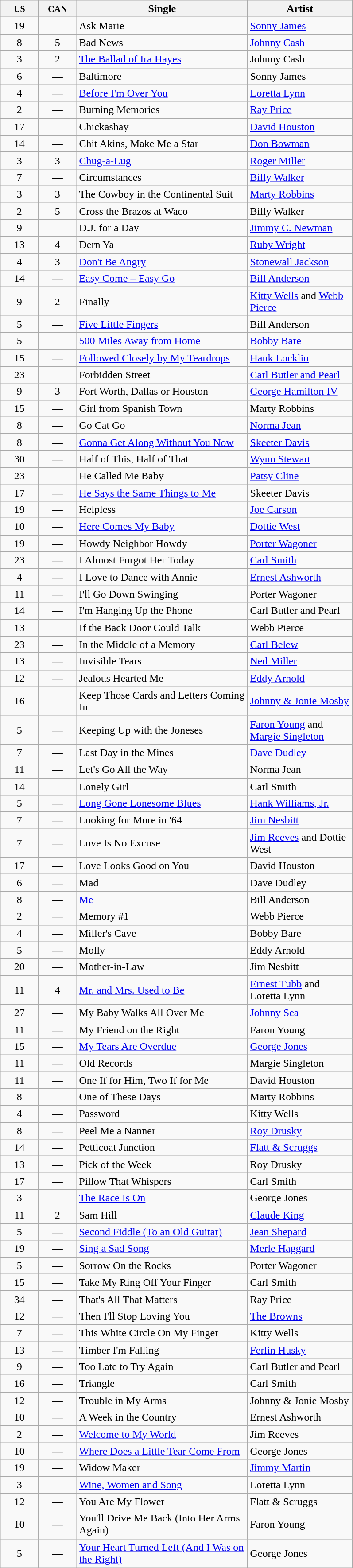<table class="wikitable sortable">
<tr>
<th width="50"><small>US</small></th>
<th width="50"><small>CAN</small></th>
<th width="250">Single</th>
<th width="150">Artist</th>
</tr>
<tr>
<td align="center">19</td>
<td align="center">—</td>
<td>Ask Marie</td>
<td><a href='#'>Sonny James</a></td>
</tr>
<tr>
<td align="center">8</td>
<td align="center">5</td>
<td>Bad News</td>
<td><a href='#'>Johnny Cash</a></td>
</tr>
<tr>
<td align="center">3</td>
<td align="center">2</td>
<td><a href='#'>The Ballad of Ira Hayes</a></td>
<td>Johnny Cash</td>
</tr>
<tr>
<td align="center">6</td>
<td align="center">—</td>
<td>Baltimore</td>
<td>Sonny James</td>
</tr>
<tr>
<td align="center">4</td>
<td align="center">—</td>
<td><a href='#'>Before I'm Over You</a></td>
<td><a href='#'>Loretta Lynn</a></td>
</tr>
<tr>
<td align="center">2</td>
<td align="center">—</td>
<td>Burning Memories</td>
<td><a href='#'>Ray Price</a></td>
</tr>
<tr>
<td align="center">17</td>
<td align="center">—</td>
<td>Chickashay</td>
<td><a href='#'>David Houston</a></td>
</tr>
<tr>
<td align="center">14</td>
<td align="center">—</td>
<td>Chit Akins, Make Me a Star</td>
<td><a href='#'>Don Bowman</a></td>
</tr>
<tr>
<td align="center">3</td>
<td align="center">3</td>
<td><a href='#'>Chug-a-Lug</a></td>
<td><a href='#'>Roger Miller</a></td>
</tr>
<tr>
<td align="center">7</td>
<td align="center">—</td>
<td>Circumstances</td>
<td><a href='#'>Billy Walker</a></td>
</tr>
<tr>
<td align="center">3</td>
<td align="center">3</td>
<td>The Cowboy in the Continental Suit</td>
<td><a href='#'>Marty Robbins</a></td>
</tr>
<tr>
<td align="center">2</td>
<td align="center">5</td>
<td>Cross the Brazos at Waco</td>
<td>Billy Walker</td>
</tr>
<tr>
<td align="center">9</td>
<td align="center">—</td>
<td>D.J. for a Day</td>
<td><a href='#'>Jimmy C. Newman</a></td>
</tr>
<tr>
<td align="center">13</td>
<td align="center">4</td>
<td>Dern Ya</td>
<td><a href='#'>Ruby Wright</a></td>
</tr>
<tr>
<td align="center">4</td>
<td align="center">3</td>
<td><a href='#'>Don't Be Angry</a></td>
<td><a href='#'>Stonewall Jackson</a></td>
</tr>
<tr>
<td align="center">14</td>
<td align="center">—</td>
<td><a href='#'>Easy Come – Easy Go</a></td>
<td><a href='#'>Bill Anderson</a></td>
</tr>
<tr>
<td align="center">9</td>
<td align="center">2</td>
<td>Finally</td>
<td><a href='#'>Kitty Wells</a> and <a href='#'>Webb Pierce</a></td>
</tr>
<tr>
<td align="center">5</td>
<td align="center">—</td>
<td><a href='#'>Five Little Fingers</a></td>
<td>Bill Anderson</td>
</tr>
<tr>
<td align="center">5</td>
<td align="center">—</td>
<td><a href='#'>500 Miles Away from Home</a></td>
<td><a href='#'>Bobby Bare</a></td>
</tr>
<tr>
<td align="center">15</td>
<td align="center">—</td>
<td><a href='#'>Followed Closely by My Teardrops</a></td>
<td><a href='#'>Hank Locklin</a></td>
</tr>
<tr>
<td align="center">23</td>
<td align="center">—</td>
<td>Forbidden Street</td>
<td><a href='#'>Carl Butler and Pearl</a></td>
</tr>
<tr>
<td align="center">9</td>
<td align="center">3</td>
<td>Fort Worth, Dallas or Houston</td>
<td><a href='#'>George Hamilton IV</a></td>
</tr>
<tr>
<td align="center">15</td>
<td align="center">—</td>
<td>Girl from Spanish Town</td>
<td>Marty Robbins</td>
</tr>
<tr>
<td align="center">8</td>
<td align="center">—</td>
<td>Go Cat Go</td>
<td><a href='#'>Norma Jean</a></td>
</tr>
<tr>
<td align="center">8</td>
<td align="center">—</td>
<td><a href='#'>Gonna Get Along Without You Now</a></td>
<td><a href='#'>Skeeter Davis</a></td>
</tr>
<tr>
<td align="center">30</td>
<td align="center">—</td>
<td>Half of This, Half of That</td>
<td><a href='#'>Wynn Stewart</a></td>
</tr>
<tr>
<td align="center">23</td>
<td align="center">—</td>
<td>He Called Me Baby</td>
<td><a href='#'>Patsy Cline</a></td>
</tr>
<tr>
<td align="center">17</td>
<td align="center">—</td>
<td><a href='#'>He Says the Same Things to Me</a></td>
<td>Skeeter Davis</td>
</tr>
<tr>
<td align="center">19</td>
<td align="center">—</td>
<td>Helpless</td>
<td><a href='#'>Joe Carson</a></td>
</tr>
<tr>
<td align="center">10</td>
<td align="center">—</td>
<td><a href='#'>Here Comes My Baby</a></td>
<td><a href='#'>Dottie West</a></td>
</tr>
<tr>
<td align="center">19</td>
<td align="center">—</td>
<td>Howdy Neighbor Howdy</td>
<td><a href='#'>Porter Wagoner</a></td>
</tr>
<tr>
<td align="center">23</td>
<td align="center">—</td>
<td>I Almost Forgot Her Today</td>
<td><a href='#'>Carl Smith</a></td>
</tr>
<tr>
<td align="center">4</td>
<td align="center">—</td>
<td>I Love to Dance with Annie</td>
<td><a href='#'>Ernest Ashworth</a></td>
</tr>
<tr>
<td align="center">11</td>
<td align="center">—</td>
<td>I'll Go Down Swinging</td>
<td>Porter Wagoner</td>
</tr>
<tr>
<td align="center">14</td>
<td align="center">—</td>
<td>I'm Hanging Up the Phone</td>
<td>Carl Butler and Pearl</td>
</tr>
<tr>
<td align="center">13</td>
<td align="center">—</td>
<td>If the Back Door Could Talk</td>
<td>Webb Pierce</td>
</tr>
<tr>
<td align="center">23</td>
<td align="center">—</td>
<td>In the Middle of a Memory</td>
<td><a href='#'>Carl Belew</a></td>
</tr>
<tr>
<td align="center">13</td>
<td align="center">—</td>
<td>Invisible Tears</td>
<td><a href='#'>Ned Miller</a></td>
</tr>
<tr>
<td align="center">12</td>
<td align="center">—</td>
<td>Jealous Hearted Me</td>
<td><a href='#'>Eddy Arnold</a></td>
</tr>
<tr>
<td align="center">16</td>
<td align="center">—</td>
<td>Keep Those Cards and Letters Coming In</td>
<td><a href='#'>Johnny & Jonie Mosby</a></td>
</tr>
<tr>
<td align="center">5</td>
<td align="center">—</td>
<td>Keeping Up with the Joneses</td>
<td><a href='#'>Faron Young</a> and <a href='#'>Margie Singleton</a></td>
</tr>
<tr>
<td align="center">7</td>
<td align="center">—</td>
<td>Last Day in the Mines</td>
<td><a href='#'>Dave Dudley</a></td>
</tr>
<tr>
<td align="center">11</td>
<td align="center">—</td>
<td>Let's Go All the Way</td>
<td>Norma Jean</td>
</tr>
<tr>
<td align="center">14</td>
<td align="center">—</td>
<td>Lonely Girl</td>
<td>Carl Smith</td>
</tr>
<tr>
<td align="center">5</td>
<td align="center">—</td>
<td><a href='#'>Long Gone Lonesome Blues</a></td>
<td><a href='#'>Hank Williams, Jr.</a></td>
</tr>
<tr>
<td align="center">7</td>
<td align="center">—</td>
<td>Looking for More in '64</td>
<td><a href='#'>Jim Nesbitt</a></td>
</tr>
<tr>
<td align="center">7</td>
<td align="center">—</td>
<td>Love Is No Excuse</td>
<td><a href='#'>Jim Reeves</a> and Dottie West</td>
</tr>
<tr>
<td align="center">17</td>
<td align="center">—</td>
<td>Love Looks Good on You</td>
<td>David Houston</td>
</tr>
<tr>
<td align="center">6</td>
<td align="center">—</td>
<td>Mad</td>
<td>Dave Dudley</td>
</tr>
<tr>
<td align="center">8</td>
<td align="center">—</td>
<td><a href='#'>Me</a></td>
<td>Bill Anderson</td>
</tr>
<tr>
<td align="center">2</td>
<td align="center">—</td>
<td>Memory #1</td>
<td>Webb Pierce</td>
</tr>
<tr>
<td align="center">4</td>
<td align="center">—</td>
<td>Miller's Cave</td>
<td>Bobby Bare</td>
</tr>
<tr>
<td align="center">5</td>
<td align="center">—</td>
<td>Molly</td>
<td>Eddy Arnold</td>
</tr>
<tr>
<td align="center">20</td>
<td align="center">—</td>
<td>Mother-in-Law</td>
<td>Jim Nesbitt</td>
</tr>
<tr>
<td align="center">11</td>
<td align="center">4</td>
<td><a href='#'>Mr. and Mrs. Used to Be</a></td>
<td><a href='#'>Ernest Tubb</a> and Loretta Lynn</td>
</tr>
<tr>
<td align="center">27</td>
<td align="center">—</td>
<td>My Baby Walks All Over Me</td>
<td><a href='#'>Johnny Sea</a></td>
</tr>
<tr>
<td align="center">11</td>
<td align="center">—</td>
<td>My Friend on the Right</td>
<td>Faron Young</td>
</tr>
<tr>
<td align="center">15</td>
<td align="center">—</td>
<td><a href='#'>My Tears Are Overdue</a></td>
<td><a href='#'>George Jones</a></td>
</tr>
<tr>
<td align="center">11</td>
<td align="center">—</td>
<td>Old Records</td>
<td>Margie Singleton</td>
</tr>
<tr>
<td align="center">11</td>
<td align="center">—</td>
<td>One If for Him, Two If for Me</td>
<td>David Houston</td>
</tr>
<tr>
<td align="center">8</td>
<td align="center">—</td>
<td>One of These Days</td>
<td>Marty Robbins</td>
</tr>
<tr>
<td align="center">4</td>
<td align="center">—</td>
<td>Password</td>
<td>Kitty Wells</td>
</tr>
<tr>
<td align="center">8</td>
<td align="center">—</td>
<td>Peel Me a Nanner</td>
<td><a href='#'>Roy Drusky</a></td>
</tr>
<tr>
<td align="center">14</td>
<td align="center">—</td>
<td>Petticoat Junction</td>
<td><a href='#'>Flatt & Scruggs</a></td>
</tr>
<tr>
<td align="center">13</td>
<td align="center">—</td>
<td>Pick of the Week</td>
<td>Roy Drusky</td>
</tr>
<tr>
<td align="center">17</td>
<td align="center">—</td>
<td>Pillow That Whispers</td>
<td>Carl Smith</td>
</tr>
<tr>
<td align="center">3</td>
<td align="center">—</td>
<td><a href='#'>The Race Is On</a></td>
<td>George Jones</td>
</tr>
<tr>
<td align="center">11</td>
<td align="center">2</td>
<td>Sam Hill</td>
<td><a href='#'>Claude King</a></td>
</tr>
<tr>
<td align="center">5</td>
<td align="center">—</td>
<td><a href='#'>Second Fiddle (To an Old Guitar)</a></td>
<td><a href='#'>Jean Shepard</a></td>
</tr>
<tr>
<td align="center">19</td>
<td align="center">—</td>
<td><a href='#'>Sing a Sad Song</a></td>
<td><a href='#'>Merle Haggard</a></td>
</tr>
<tr>
<td align="center">5</td>
<td align="center">—</td>
<td>Sorrow On the Rocks</td>
<td>Porter Wagoner</td>
</tr>
<tr>
<td align="center">15</td>
<td align="center">—</td>
<td>Take My Ring Off Your Finger</td>
<td>Carl Smith</td>
</tr>
<tr>
<td align="center">34</td>
<td align="center">—</td>
<td>That's All That Matters</td>
<td>Ray Price</td>
</tr>
<tr>
<td align="center">12</td>
<td align="center">—</td>
<td>Then I'll Stop Loving You</td>
<td><a href='#'>The Browns</a></td>
</tr>
<tr>
<td align="center">7</td>
<td align="center">—</td>
<td>This White Circle On My Finger</td>
<td>Kitty Wells</td>
</tr>
<tr>
<td align="center">13</td>
<td align="center">—</td>
<td>Timber I'm Falling</td>
<td><a href='#'>Ferlin Husky</a></td>
</tr>
<tr>
<td align="center">9</td>
<td align="center">—</td>
<td>Too Late to Try Again</td>
<td>Carl Butler and Pearl</td>
</tr>
<tr>
<td align="center">16</td>
<td align="center">—</td>
<td>Triangle</td>
<td>Carl Smith</td>
</tr>
<tr>
<td align="center">12</td>
<td align="center">—</td>
<td>Trouble in My Arms</td>
<td>Johnny & Jonie Mosby</td>
</tr>
<tr>
<td align="center">10</td>
<td align="center">—</td>
<td>A Week in the Country</td>
<td>Ernest Ashworth</td>
</tr>
<tr>
<td align="center">2</td>
<td align="center">—</td>
<td><a href='#'>Welcome to My World</a></td>
<td>Jim Reeves</td>
</tr>
<tr>
<td align="center">10</td>
<td align="center">—</td>
<td><a href='#'>Where Does a Little Tear Come From</a></td>
<td>George Jones</td>
</tr>
<tr>
<td align="center">19</td>
<td align="center">—</td>
<td>Widow Maker</td>
<td><a href='#'>Jimmy Martin</a></td>
</tr>
<tr>
<td align="center">3</td>
<td align="center">—</td>
<td><a href='#'>Wine, Women and Song</a></td>
<td>Loretta Lynn</td>
</tr>
<tr>
<td align="center">12</td>
<td align="center">—</td>
<td>You Are My Flower</td>
<td>Flatt & Scruggs</td>
</tr>
<tr>
<td align="center">10</td>
<td align="center">—</td>
<td>You'll Drive Me Back (Into Her Arms Again)</td>
<td>Faron Young</td>
</tr>
<tr>
<td align="center">5</td>
<td align="center">—</td>
<td><a href='#'>Your Heart Turned Left (And I Was on the Right)</a></td>
<td>George Jones</td>
</tr>
</table>
